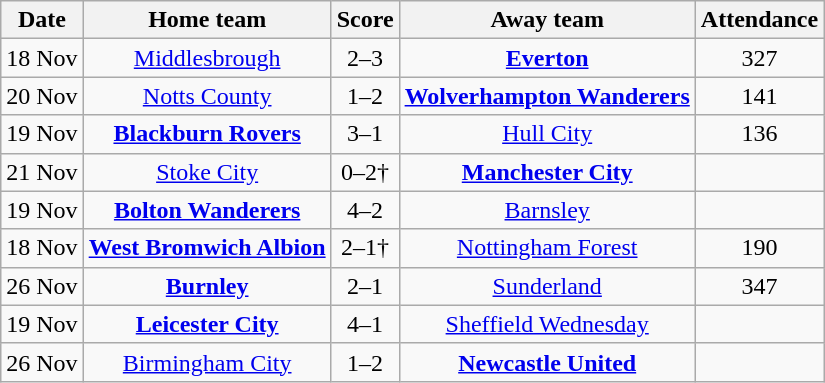<table class="wikitable" style="text-align:center">
<tr>
<th>Date</th>
<th>Home team</th>
<th>Score</th>
<th>Away team</th>
<th>Attendance</th>
</tr>
<tr>
<td>18 Nov</td>
<td><a href='#'>Middlesbrough</a></td>
<td>2–3</td>
<td><strong><a href='#'>Everton</a></strong></td>
<td>327</td>
</tr>
<tr>
<td>20 Nov</td>
<td><a href='#'>Notts County</a></td>
<td>1–2</td>
<td><strong><a href='#'>Wolverhampton Wanderers</a></strong></td>
<td>141</td>
</tr>
<tr>
<td>19 Nov</td>
<td><strong><a href='#'>Blackburn Rovers</a></strong></td>
<td>3–1</td>
<td><a href='#'>Hull City</a></td>
<td>136</td>
</tr>
<tr>
<td>21 Nov</td>
<td><a href='#'>Stoke City</a></td>
<td>0–2†</td>
<td><strong><a href='#'>Manchester City</a></strong></td>
<td></td>
</tr>
<tr>
<td>19 Nov</td>
<td><strong><a href='#'>Bolton Wanderers</a></strong></td>
<td>4–2</td>
<td><a href='#'>Barnsley</a></td>
<td></td>
</tr>
<tr>
<td>18 Nov</td>
<td><strong><a href='#'>West Bromwich Albion</a></strong></td>
<td>2–1†</td>
<td><a href='#'>Nottingham Forest</a></td>
<td>190</td>
</tr>
<tr>
<td>26 Nov</td>
<td><strong><a href='#'>Burnley</a></strong></td>
<td>2–1</td>
<td><a href='#'>Sunderland</a></td>
<td>347</td>
</tr>
<tr>
<td>19 Nov</td>
<td><strong><a href='#'>Leicester City</a></strong></td>
<td>4–1</td>
<td><a href='#'>Sheffield Wednesday</a></td>
<td></td>
</tr>
<tr>
<td>26 Nov</td>
<td><a href='#'>Birmingham City</a></td>
<td>1–2</td>
<td><strong><a href='#'>Newcastle United</a></strong></td>
<td></td>
</tr>
</table>
